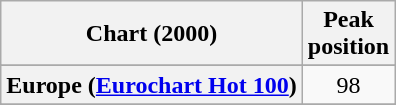<table class="wikitable sortable plainrowheaders" style="text-align:center">
<tr>
<th scope="col">Chart (2000)</th>
<th scope="col">Peak<br>position</th>
</tr>
<tr>
</tr>
<tr>
<th scope="row">Europe (<a href='#'>Eurochart Hot 100</a>)</th>
<td align="center">98</td>
</tr>
<tr>
</tr>
<tr>
</tr>
<tr>
</tr>
<tr>
</tr>
<tr>
</tr>
</table>
